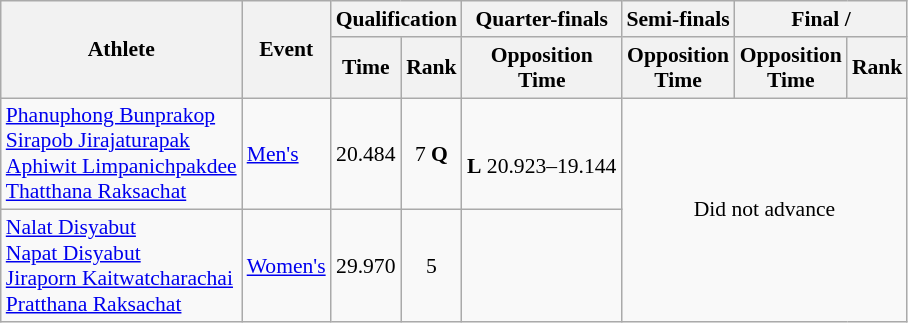<table class=wikitable style="text-align:center; font-size:90%">
<tr>
<th rowspan="2">Athlete</th>
<th rowspan="2">Event</th>
<th colspan="2">Qualification</th>
<th>Quarter-finals</th>
<th>Semi-finals</th>
<th colspan="2">Final / </th>
</tr>
<tr>
<th>Time</th>
<th>Rank</th>
<th>Opposition<br>Time</th>
<th>Opposition<br>Time</th>
<th>Opposition<br>Time</th>
<th>Rank</th>
</tr>
<tr>
<td align="left"><a href='#'>Phanuphong Bunprakop</a><br><a href='#'>Sirapob Jirajaturapak</a><br><a href='#'>Aphiwit Limpanichpakdee</a><br><a href='#'>Thatthana Raksachat</a></td>
<td align="left"><a href='#'>Men's</a></td>
<td>20.484</td>
<td>7 <strong>Q</strong></td>
<td><br><strong>L</strong> 20.923–19.144</td>
<td rowspan=2 colspan=3>Did not advance</td>
</tr>
<tr>
<td align="left"><a href='#'>Nalat Disyabut</a><br><a href='#'>Napat Disyabut</a><br><a href='#'>Jiraporn Kaitwatcharachai</a><br><a href='#'>Pratthana Raksachat</a></td>
<td align="left"><a href='#'>Women's</a></td>
<td>29.970</td>
<td>5</td>
<td></td>
</tr>
</table>
